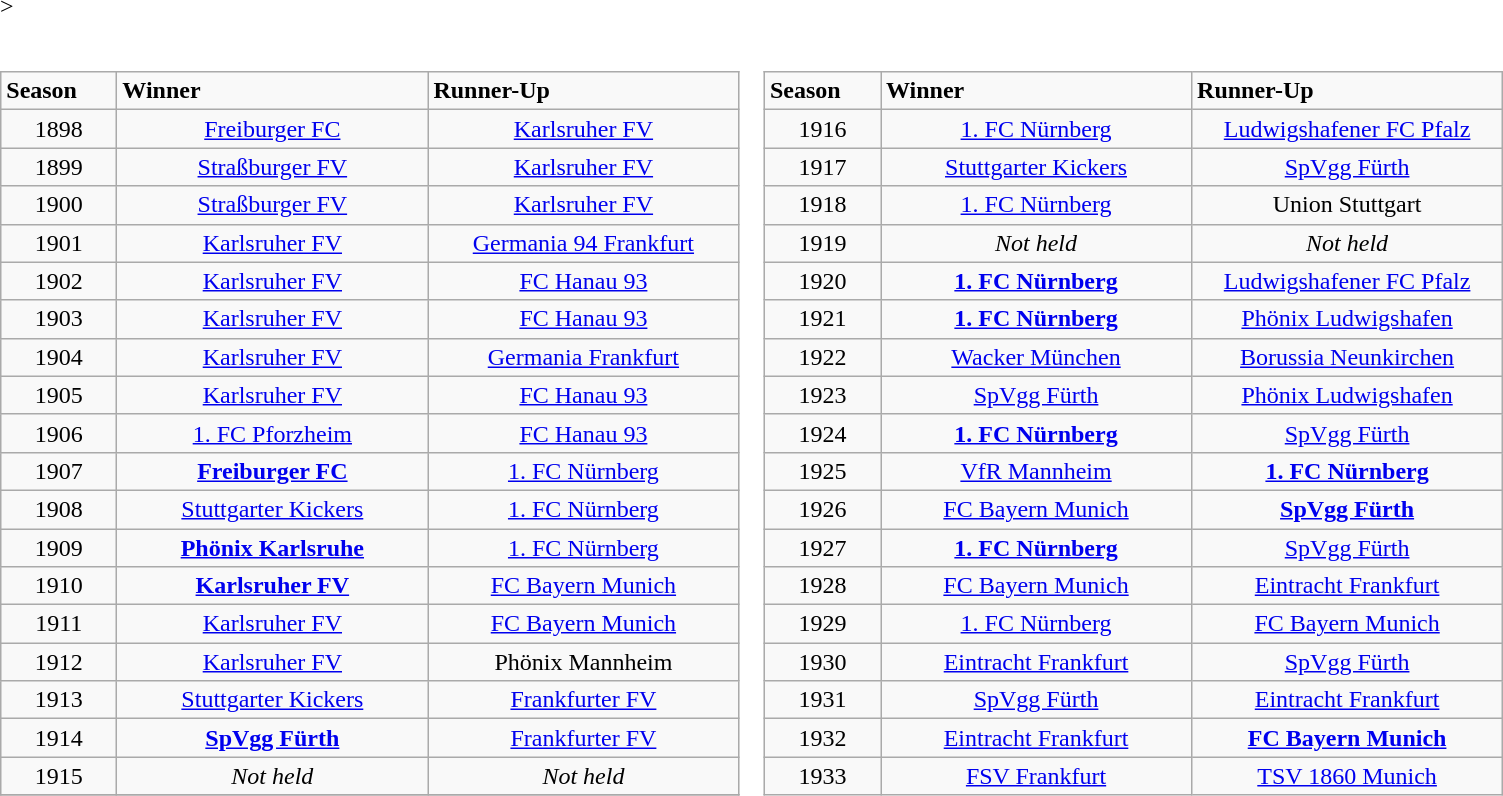<table border=0 cellpadding=0 cellspacing=0>>
<tr>
<td><br><table class="wikitable">
<tr>
<td width="70"><strong>Season</strong></td>
<td width="200"><strong>Winner</strong></td>
<td width="200"><strong>Runner-Up</strong></td>
</tr>
<tr align="center">
<td>1898</td>
<td><a href='#'>Freiburger FC</a></td>
<td><a href='#'>Karlsruher FV</a></td>
</tr>
<tr align="center">
<td>1899</td>
<td><a href='#'>Straßburger FV</a></td>
<td><a href='#'>Karlsruher FV</a></td>
</tr>
<tr align="center">
<td>1900</td>
<td><a href='#'>Straßburger FV</a></td>
<td><a href='#'>Karlsruher FV</a></td>
</tr>
<tr align="center">
<td>1901</td>
<td><a href='#'>Karlsruher FV</a></td>
<td><a href='#'>Germania 94 Frankfurt</a></td>
</tr>
<tr align="center">
<td>1902</td>
<td><a href='#'>Karlsruher FV</a></td>
<td><a href='#'>FC Hanau 93</a></td>
</tr>
<tr align="center">
<td>1903</td>
<td><a href='#'>Karlsruher FV</a></td>
<td><a href='#'>FC Hanau 93</a></td>
</tr>
<tr align="center">
<td>1904</td>
<td><a href='#'>Karlsruher FV</a></td>
<td><a href='#'>Germania Frankfurt</a></td>
</tr>
<tr align="center">
<td>1905</td>
<td><a href='#'>Karlsruher FV</a></td>
<td><a href='#'>FC Hanau 93</a></td>
</tr>
<tr align="center">
<td>1906</td>
<td><a href='#'>1. FC Pforzheim</a></td>
<td><a href='#'>FC Hanau 93</a></td>
</tr>
<tr align="center">
<td>1907</td>
<td><strong><a href='#'>Freiburger FC</a></strong></td>
<td><a href='#'>1. FC Nürnberg</a></td>
</tr>
<tr align="center">
<td>1908</td>
<td><a href='#'>Stuttgarter Kickers</a></td>
<td><a href='#'>1. FC Nürnberg</a></td>
</tr>
<tr align="center">
<td>1909</td>
<td><strong><a href='#'>Phönix Karlsruhe</a></strong></td>
<td><a href='#'>1. FC Nürnberg</a></td>
</tr>
<tr align="center">
<td>1910</td>
<td><strong><a href='#'>Karlsruher FV</a></strong></td>
<td><a href='#'>FC Bayern Munich</a></td>
</tr>
<tr align="center">
<td>1911</td>
<td><a href='#'>Karlsruher FV</a></td>
<td><a href='#'>FC Bayern Munich</a></td>
</tr>
<tr align="center">
<td>1912</td>
<td><a href='#'>Karlsruher FV</a></td>
<td>Phönix Mannheim</td>
</tr>
<tr align="center">
<td>1913</td>
<td><a href='#'>Stuttgarter Kickers</a></td>
<td><a href='#'>Frankfurter FV</a></td>
</tr>
<tr align="center">
<td>1914</td>
<td><strong><a href='#'>SpVgg Fürth</a></strong></td>
<td><a href='#'>Frankfurter FV</a></td>
</tr>
<tr align="center">
<td>1915</td>
<td><em>Not held</em></td>
<td><em>Not held</em></td>
</tr>
<tr>
</tr>
</table>
</td>
<td><br><table class="wikitable">
<tr>
<td width="70"><strong>Season</strong></td>
<td width="200"><strong>Winner</strong></td>
<td width="200"><strong>Runner-Up</strong></td>
</tr>
<tr align="center">
<td>1916</td>
<td><a href='#'>1. FC Nürnberg</a></td>
<td><a href='#'>Ludwigshafener FC Pfalz</a></td>
</tr>
<tr align="center">
<td>1917</td>
<td><a href='#'>Stuttgarter Kickers</a></td>
<td><a href='#'>SpVgg Fürth</a></td>
</tr>
<tr align="center">
<td>1918</td>
<td><a href='#'>1. FC Nürnberg</a></td>
<td>Union Stuttgart</td>
</tr>
<tr align="center">
<td>1919</td>
<td><em>Not held</em></td>
<td><em>Not held</em></td>
</tr>
<tr align="center">
<td>1920</td>
<td><strong><a href='#'>1. FC Nürnberg</a></strong></td>
<td><a href='#'>Ludwigshafener FC Pfalz</a></td>
</tr>
<tr align="center">
<td>1921</td>
<td><strong><a href='#'>1. FC Nürnberg</a></strong></td>
<td><a href='#'>Phönix Ludwigshafen</a></td>
</tr>
<tr align="center">
<td>1922</td>
<td><a href='#'>Wacker München</a></td>
<td><a href='#'>Borussia Neunkirchen</a></td>
</tr>
<tr align="center">
<td>1923</td>
<td><a href='#'>SpVgg Fürth</a></td>
<td><a href='#'>Phönix Ludwigshafen</a></td>
</tr>
<tr align="center">
<td>1924</td>
<td><strong><a href='#'>1. FC Nürnberg</a></strong></td>
<td><a href='#'>SpVgg Fürth</a></td>
</tr>
<tr align="center">
<td>1925</td>
<td><a href='#'>VfR Mannheim</a></td>
<td><strong><a href='#'>1. FC Nürnberg</a></strong></td>
</tr>
<tr align="center">
<td>1926</td>
<td><a href='#'>FC Bayern Munich</a></td>
<td><strong><a href='#'>SpVgg Fürth</a></strong></td>
</tr>
<tr align="center">
<td>1927</td>
<td><strong><a href='#'>1. FC Nürnberg</a></strong></td>
<td><a href='#'>SpVgg Fürth</a></td>
</tr>
<tr align="center">
<td>1928</td>
<td><a href='#'>FC Bayern Munich</a></td>
<td><a href='#'>Eintracht Frankfurt</a></td>
</tr>
<tr align="center">
<td>1929</td>
<td><a href='#'>1. FC Nürnberg</a></td>
<td><a href='#'>FC Bayern Munich</a></td>
</tr>
<tr align="center">
<td>1930</td>
<td><a href='#'>Eintracht Frankfurt</a></td>
<td><a href='#'>SpVgg Fürth</a></td>
</tr>
<tr align="center">
<td>1931</td>
<td><a href='#'>SpVgg Fürth</a></td>
<td><a href='#'>Eintracht Frankfurt</a></td>
</tr>
<tr align="center">
<td>1932</td>
<td><a href='#'>Eintracht Frankfurt</a></td>
<td><strong><a href='#'>FC Bayern Munich</a></strong></td>
</tr>
<tr align="center">
<td>1933</td>
<td><a href='#'>FSV Frankfurt</a></td>
<td><a href='#'>TSV 1860 Munich</a></td>
</tr>
</table>
</td>
</tr>
</table>
